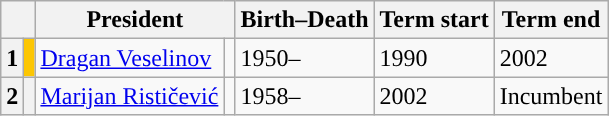<table class="wikitable">
<tr>
<th colspan="2"></th>
<th colspan="2">President</th>
<th>Birth–Death</th>
<th>Term start</th>
<th>Term end</th>
</tr>
<tr>
<th>1</th>
<th style="background:#FCC602"></th>
<td><a href='#'>Dragan Veselinov</a></td>
<td></td>
<td>1950–</td>
<td>1990</td>
<td>2002</td>
</tr>
<tr>
<th>2</th>
<th style="background:"></th>
<td><a href='#'>Marijan Rističević</a></td>
<td></td>
<td>1958–</td>
<td>2002</td>
<td>Incumbent</td>
</tr>
</table>
